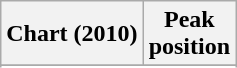<table class="wikitable sortable plainrowheaders">
<tr>
<th>Chart (2010)</th>
<th>Peak<br>position</th>
</tr>
<tr>
</tr>
<tr>
</tr>
<tr>
</tr>
</table>
